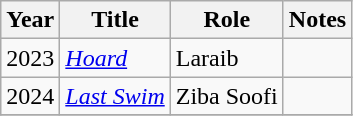<table class="wikitable unsortable">
<tr>
<th>Year</th>
<th>Title</th>
<th>Role</th>
<th>Notes</th>
</tr>
<tr>
<td>2023</td>
<td><em><a href='#'>Hoard</a></em></td>
<td>Laraib</td>
<td></td>
</tr>
<tr>
<td>2024</td>
<td><em><a href='#'>Last Swim</a></em></td>
<td>Ziba Soofi</td>
<td></td>
</tr>
<tr>
</tr>
</table>
